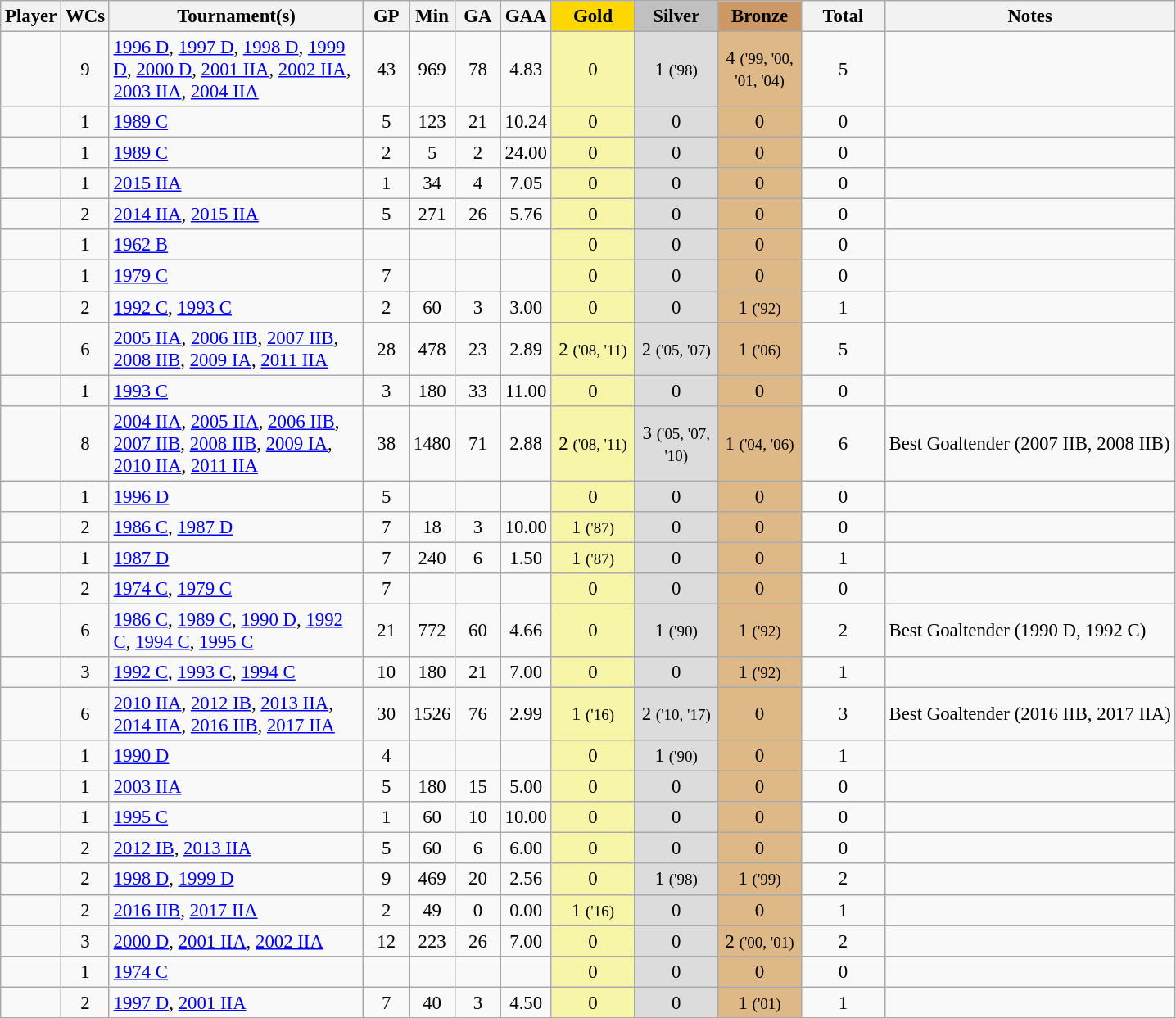<table class="wikitable sortable" style="text-align:center; font-size:95%">
<tr>
<th>Player</th>
<th>WCs</th>
<th class="unsortable"  width=200px>Tournament(s)</th>
<th width=30px>GP<br></th>
<th width=30px>Min<br></th>
<th width=30px>GA<br></th>
<th>GAA<br></th>
<th style="background:gold; width:4em;">Gold</th>
<th style="background:silver; width:4em;">Silver</th>
<th style="background:#cc9966; width:4em;">Bronze</th>
<th style="width:4em;">Total</th>
<th>Notes</th>
</tr>
<tr>
<td align=left></td>
<td>9</td>
<td align=left><a href='#'>1996 D</a>, <a href='#'>1997 D</a>, <a href='#'>1998 D</a>, <a href='#'>1999 D</a>, <a href='#'>2000 D</a>, <a href='#'>2001 IIA</a>, <a href='#'>2002 IIA</a>, <a href='#'>2003 IIA</a>, <a href='#'>2004 IIA</a></td>
<td>43</td>
<td>969</td>
<td>78</td>
<td>4.83</td>
<td bgcolor="#F7F6A8">0</td>
<td bgcolor="#DCDCDC">1 <small>('98)</small></td>
<td bgcolor="#DEB887">4 <small>('99, '00, '01, '04)</small></td>
<td>5</td>
<td align=left></td>
</tr>
<tr>
<td align=left></td>
<td>1</td>
<td align=left><a href='#'>1989 C</a></td>
<td>5</td>
<td>123</td>
<td>21</td>
<td>10.24</td>
<td bgcolor="#F7F6A8">0</td>
<td bgcolor="#DCDCDC">0</td>
<td bgcolor="#DEB887">0</td>
<td>0</td>
<td align=left></td>
</tr>
<tr>
<td align=left></td>
<td>1</td>
<td align=left><a href='#'>1989 C</a></td>
<td>2</td>
<td>5</td>
<td>2</td>
<td>24.00</td>
<td bgcolor="#F7F6A8">0</td>
<td bgcolor="#DCDCDC">0</td>
<td bgcolor="#DEB887">0</td>
<td>0</td>
<td align=left></td>
</tr>
<tr>
<td align=left></td>
<td>1</td>
<td align=left><a href='#'>2015 IIA</a></td>
<td>1</td>
<td>34</td>
<td>4</td>
<td>7.05</td>
<td bgcolor="#F7F6A8">0</td>
<td bgcolor="#DCDCDC">0</td>
<td bgcolor="#DEB887">0</td>
<td>0</td>
<td align=left></td>
</tr>
<tr>
<td align=left></td>
<td>2</td>
<td align=left><a href='#'>2014 IIA</a>, <a href='#'>2015 IIA</a></td>
<td>5</td>
<td>271</td>
<td>26</td>
<td>5.76</td>
<td bgcolor="#F7F6A8">0</td>
<td bgcolor="#DCDCDC">0</td>
<td bgcolor="#DEB887">0</td>
<td>0</td>
<td align=left></td>
</tr>
<tr>
<td align=left></td>
<td>1</td>
<td align=left><a href='#'>1962 B</a></td>
<td></td>
<td></td>
<td></td>
<td></td>
<td bgcolor="#F7F6A8">0</td>
<td bgcolor="#DCDCDC">0</td>
<td bgcolor="#DEB887">0</td>
<td>0</td>
<td align=left></td>
</tr>
<tr>
<td align=left></td>
<td>1</td>
<td align=left><a href='#'>1979 C</a></td>
<td>7</td>
<td></td>
<td></td>
<td></td>
<td bgcolor="#F7F6A8">0</td>
<td bgcolor="#DCDCDC">0</td>
<td bgcolor="#DEB887">0</td>
<td>0</td>
<td align=left></td>
</tr>
<tr>
<td align=left></td>
<td>2</td>
<td align=left><a href='#'>1992 C</a>, <a href='#'>1993 C</a></td>
<td>2</td>
<td>60</td>
<td>3</td>
<td>3.00</td>
<td bgcolor="#F7F6A8">0</td>
<td bgcolor="#DCDCDC">0</td>
<td bgcolor="#DEB887">1 <small>('92)</small></td>
<td>1</td>
<td align=left></td>
</tr>
<tr>
<td align=left></td>
<td>6</td>
<td align=left><a href='#'>2005 IIA</a>, <a href='#'>2006 IIB</a>, <a href='#'>2007 IIB</a>, <a href='#'>2008 IIB</a>, <a href='#'>2009 IA</a>, <a href='#'>2011 IIA</a></td>
<td>28</td>
<td>478</td>
<td>23</td>
<td>2.89</td>
<td bgcolor="#F7F6A8">2 <small>('08, '11)</small></td>
<td bgcolor="#DCDCDC">2 <small>('05, '07)</small></td>
<td bgcolor="#DEB887">1 <small>('06)</small></td>
<td>5</td>
<td align=left></td>
</tr>
<tr>
<td align=left></td>
<td>1</td>
<td align=left><a href='#'>1993 C</a></td>
<td>3</td>
<td>180</td>
<td>33</td>
<td>11.00</td>
<td bgcolor="#F7F6A8">0</td>
<td bgcolor="#DCDCDC">0</td>
<td bgcolor="#DEB887">0</td>
<td>0</td>
<td align=left></td>
</tr>
<tr>
<td align=left></td>
<td>8</td>
<td align=left><a href='#'>2004 IIA</a>, <a href='#'>2005 IIA</a>, <a href='#'>2006 IIB</a>, <a href='#'>2007 IIB</a>, <a href='#'>2008 IIB</a>, <a href='#'>2009 IA</a>, <a href='#'>2010 IIA</a>, <a href='#'>2011 IIA</a></td>
<td>38</td>
<td>1480</td>
<td>71</td>
<td>2.88</td>
<td bgcolor="#F7F6A8">2 <small>('08, '11)</small></td>
<td bgcolor="#DCDCDC">3 <small>('05, '07, '10)</small></td>
<td bgcolor="#DEB887">1 <small>('04, '06)</small></td>
<td>6</td>
<td align=left>Best Goaltender (2007 IIB, 2008 IIB)</td>
</tr>
<tr>
<td align=left></td>
<td>1</td>
<td align=left><a href='#'>1996 D</a></td>
<td>5</td>
<td></td>
<td></td>
<td></td>
<td bgcolor="#F7F6A8">0</td>
<td bgcolor="#DCDCDC">0</td>
<td bgcolor="#DEB887">0</td>
<td>0</td>
<td align=left></td>
</tr>
<tr>
<td align=left></td>
<td>2</td>
<td align=left><a href='#'>1986 C</a>, <a href='#'>1987 D</a></td>
<td>7</td>
<td>18</td>
<td>3</td>
<td>10.00</td>
<td bgcolor="#F7F6A8">1 <small>('87)</small></td>
<td bgcolor="#DCDCDC">0</td>
<td bgcolor="#DEB887">0</td>
<td>0</td>
<td align=left></td>
</tr>
<tr>
<td align=left></td>
<td>1</td>
<td align=left><a href='#'>1987 D</a></td>
<td>7</td>
<td>240</td>
<td>6</td>
<td>1.50</td>
<td bgcolor="#F7F6A8">1 <small>('87)</small></td>
<td bgcolor="#DCDCDC">0</td>
<td bgcolor="#DEB887">0</td>
<td>1</td>
<td align=left></td>
</tr>
<tr>
<td align=left></td>
<td>2</td>
<td align=left><a href='#'>1974 C</a>, <a href='#'>1979 C</a></td>
<td>7</td>
<td></td>
<td></td>
<td></td>
<td bgcolor="#F7F6A8">0</td>
<td bgcolor="#DCDCDC">0</td>
<td bgcolor="#DEB887">0</td>
<td>0</td>
<td align=left></td>
</tr>
<tr>
<td align=left></td>
<td>6</td>
<td align=left><a href='#'>1986 C</a>, <a href='#'>1989 C</a>, <a href='#'>1990 D</a>, <a href='#'>1992 C</a>, <a href='#'>1994 C</a>, <a href='#'>1995 C</a></td>
<td>21</td>
<td>772</td>
<td>60</td>
<td>4.66</td>
<td bgcolor="#F7F6A8">0</td>
<td bgcolor="#DCDCDC">1 <small>('90)</small></td>
<td bgcolor="#DEB887">1 <small>('92)</small></td>
<td>2</td>
<td align=left>Best Goaltender (1990 D, 1992 C)</td>
</tr>
<tr>
<td align=left></td>
<td>3</td>
<td align=left><a href='#'>1992 C</a>, <a href='#'>1993 C</a>, <a href='#'>1994 C</a></td>
<td>10</td>
<td>180</td>
<td>21</td>
<td>7.00</td>
<td bgcolor="#F7F6A8">0</td>
<td bgcolor="#DCDCDC">0</td>
<td bgcolor="#DEB887">1 <small>('92)</small></td>
<td>1</td>
<td align=left></td>
</tr>
<tr>
<td align=left></td>
<td>6</td>
<td align=left><a href='#'>2010 IIA</a>, <a href='#'>2012 IB</a>, <a href='#'>2013 IIA</a>, <a href='#'>2014 IIA</a>, <a href='#'>2016 IIB</a>, <a href='#'>2017 IIA</a></td>
<td>30</td>
<td>1526</td>
<td>76</td>
<td>2.99</td>
<td bgcolor="#F7F6A8">1 <small>('16)</small></td>
<td bgcolor="#DCDCDC">2 <small>('10, '17)</small></td>
<td bgcolor="#DEB887">0</td>
<td>3</td>
<td align=left>Best Goaltender (2016 IIB, 2017 IIA)</td>
</tr>
<tr>
<td align=left></td>
<td>1</td>
<td align=left><a href='#'>1990 D</a></td>
<td>4</td>
<td></td>
<td></td>
<td></td>
<td bgcolor="#F7F6A8">0</td>
<td bgcolor="#DCDCDC">1 <small>('90)</small></td>
<td bgcolor="#DEB887">0</td>
<td>1</td>
<td align=left></td>
</tr>
<tr>
<td align=left></td>
<td>1</td>
<td align=left><a href='#'>2003 IIA</a></td>
<td>5</td>
<td>180</td>
<td>15</td>
<td>5.00</td>
<td bgcolor="#F7F6A8">0</td>
<td bgcolor="#DCDCDC">0</td>
<td bgcolor="#DEB887">0</td>
<td>0</td>
<td align=left></td>
</tr>
<tr>
<td align=left></td>
<td>1</td>
<td align=left><a href='#'>1995 C</a></td>
<td>1</td>
<td>60</td>
<td>10</td>
<td>10.00</td>
<td bgcolor="#F7F6A8">0</td>
<td bgcolor="#DCDCDC">0</td>
<td bgcolor="#DEB887">0</td>
<td>0</td>
<td align=left></td>
</tr>
<tr>
<td align=left></td>
<td>2</td>
<td align=left><a href='#'>2012 IB</a>, <a href='#'>2013 IIA</a></td>
<td>5</td>
<td>60</td>
<td>6</td>
<td>6.00</td>
<td bgcolor="#F7F6A8">0</td>
<td bgcolor="#DCDCDC">0</td>
<td bgcolor="#DEB887">0</td>
<td>0</td>
<td align=left></td>
</tr>
<tr>
<td align=left></td>
<td>2</td>
<td align=left><a href='#'>1998 D</a>, <a href='#'>1999 D</a></td>
<td>9</td>
<td>469</td>
<td>20</td>
<td>2.56</td>
<td bgcolor="#F7F6A8">0</td>
<td bgcolor="#DCDCDC">1 <small>('98)</small></td>
<td bgcolor="#DEB887">1 <small>('99)</small></td>
<td>2</td>
<td align=left></td>
</tr>
<tr>
<td align=left></td>
<td>2</td>
<td align=left><a href='#'>2016 IIB</a>, <a href='#'>2017 IIA</a></td>
<td>2</td>
<td>49</td>
<td>0</td>
<td>0.00</td>
<td bgcolor="#F7F6A8">1 <small>('16)</small></td>
<td bgcolor="#DCDCDC">0</td>
<td bgcolor="#DEB887">0</td>
<td>1</td>
<td align=left></td>
</tr>
<tr>
<td align=left></td>
<td>3</td>
<td align=left><a href='#'>2000 D</a>, <a href='#'>2001 IIA</a>, <a href='#'>2002 IIA</a></td>
<td>12</td>
<td>223</td>
<td>26</td>
<td>7.00</td>
<td bgcolor="#F7F6A8">0</td>
<td bgcolor="#DCDCDC">0</td>
<td bgcolor="#DEB887">2 <small>('00, '01)</small></td>
<td>2</td>
<td align=left></td>
</tr>
<tr>
<td align=left></td>
<td>1</td>
<td align=left><a href='#'>1974 C</a></td>
<td></td>
<td></td>
<td></td>
<td></td>
<td bgcolor="#F7F6A8">0</td>
<td bgcolor="#DCDCDC">0</td>
<td bgcolor="#DEB887">0</td>
<td>0</td>
<td align=left></td>
</tr>
<tr>
<td align=left></td>
<td>2</td>
<td align=left><a href='#'>1997 D</a>, <a href='#'>2001 IIA</a></td>
<td>7</td>
<td>40</td>
<td>3</td>
<td>4.50</td>
<td bgcolor="#F7F6A8">0</td>
<td bgcolor="#DCDCDC">0</td>
<td bgcolor="#DEB887">1 <small>('01)</small></td>
<td>1</td>
<td align=left></td>
</tr>
</table>
